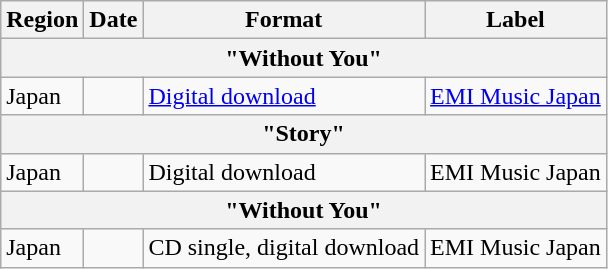<table class=wikitable>
<tr>
<th>Region</th>
<th>Date</th>
<th>Format</th>
<th>Label</th>
</tr>
<tr>
<th colspan="4">"<strong>Without You</strong>"</th>
</tr>
<tr>
<td>Japan</td>
<td></td>
<td><a href='#'>Digital download</a></td>
<td><a href='#'>EMI Music Japan</a></td>
</tr>
<tr>
<th colspan="4">"<strong>Story</strong>"</th>
</tr>
<tr>
<td>Japan</td>
<td></td>
<td>Digital download</td>
<td>EMI Music Japan</td>
</tr>
<tr>
<th colspan="4">"<strong>Without You</strong>"</th>
</tr>
<tr>
<td>Japan</td>
<td></td>
<td>CD single, digital download</td>
<td>EMI Music Japan</td>
</tr>
</table>
